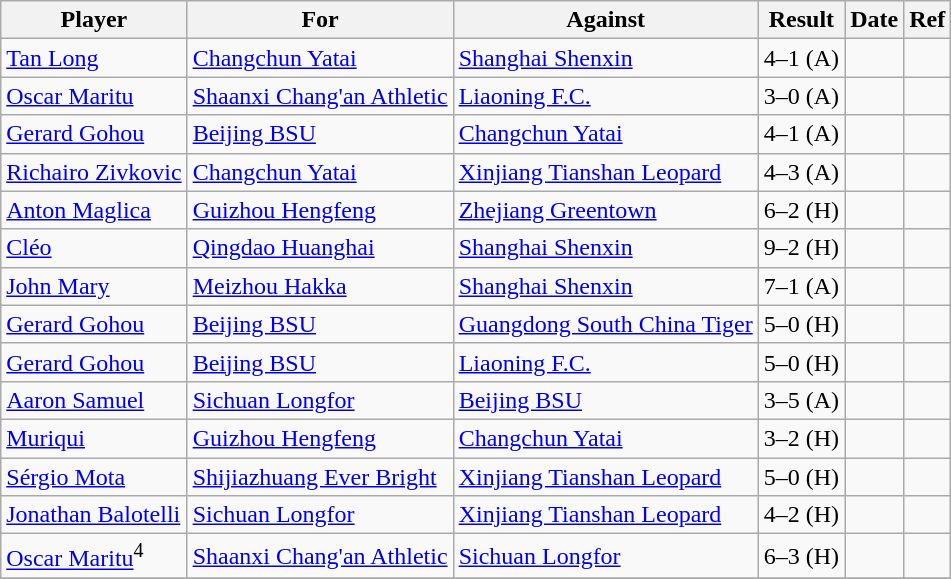<table class="wikitable">
<tr>
<th>Player</th>
<th>For</th>
<th>Against</th>
<th style="text-align:center">Result</th>
<th>Date</th>
<th>Ref</th>
</tr>
<tr>
<td> <a href='#'>Tan Long</a></td>
<td><a href='#'>Changchun Yatai</a></td>
<td><a href='#'>Shanghai Shenxin</a></td>
<td align="center">4–1 (A)</td>
<td></td>
<td></td>
</tr>
<tr>
<td> <a href='#'>Oscar Maritu</a></td>
<td><a href='#'>Shaanxi Chang'an Athletic</a></td>
<td><a href='#'>Liaoning F.C.</a></td>
<td align="center">3–0 (A)</td>
<td></td>
<td></td>
</tr>
<tr>
<td> <a href='#'>Gerard Gohou</a></td>
<td><a href='#'>Beijing BSU</a></td>
<td><a href='#'>Changchun Yatai</a></td>
<td align="center">4–1 (A)</td>
<td></td>
<td></td>
</tr>
<tr>
<td> <a href='#'>Richairo Zivkovic</a></td>
<td><a href='#'>Changchun Yatai</a></td>
<td><a href='#'>Xinjiang Tianshan Leopard</a></td>
<td align="center">4–3 (A)</td>
<td></td>
<td></td>
</tr>
<tr>
<td> <a href='#'>Anton Maglica</a></td>
<td><a href='#'>Guizhou Hengfeng</a></td>
<td><a href='#'>Zhejiang Greentown</a></td>
<td align="center">6–2 (H)</td>
<td></td>
<td></td>
</tr>
<tr>
<td> <a href='#'>Cléo</a></td>
<td><a href='#'>Qingdao Huanghai</a></td>
<td><a href='#'>Shanghai Shenxin</a></td>
<td align="center">9–2 (H)</td>
<td></td>
<td></td>
</tr>
<tr>
<td> <a href='#'>John Mary</a></td>
<td><a href='#'>Meizhou Hakka</a></td>
<td><a href='#'>Shanghai Shenxin</a></td>
<td align="center">7–1 (A)</td>
<td></td>
<td></td>
</tr>
<tr>
<td> <a href='#'>Gerard Gohou</a></td>
<td><a href='#'>Beijing BSU</a></td>
<td><a href='#'>Guangdong South China Tiger</a></td>
<td align="center">5–0 (H)</td>
<td></td>
<td></td>
</tr>
<tr>
<td> <a href='#'>Gerard Gohou</a></td>
<td><a href='#'>Beijing BSU</a></td>
<td><a href='#'>Liaoning F.C.</a></td>
<td align="center">5–0 (H)</td>
<td></td>
<td></td>
</tr>
<tr>
<td> <a href='#'>Aaron Samuel</a></td>
<td><a href='#'>Sichuan Longfor</a></td>
<td><a href='#'>Beijing BSU</a></td>
<td align="center">3–5 (A)</td>
<td></td>
<td></td>
</tr>
<tr>
<td> <a href='#'>Muriqui</a></td>
<td><a href='#'>Guizhou Hengfeng</a></td>
<td><a href='#'>Changchun Yatai</a></td>
<td align="center">3–2 (H)</td>
<td></td>
<td></td>
</tr>
<tr>
<td> <a href='#'>Sérgio Mota</a></td>
<td><a href='#'>Shijiazhuang Ever Bright</a></td>
<td><a href='#'>Xinjiang Tianshan Leopard</a></td>
<td align="center">5–0 (H)</td>
<td></td>
<td></td>
</tr>
<tr>
<td> <a href='#'>Jonathan Balotelli</a></td>
<td><a href='#'>Sichuan Longfor</a></td>
<td><a href='#'>Xinjiang Tianshan Leopard</a></td>
<td align="center">4–2 (H)</td>
<td></td>
<td></td>
</tr>
<tr>
<td> <a href='#'>Oscar Maritu</a><sup>4</sup></td>
<td><a href='#'>Shaanxi Chang'an Athletic</a></td>
<td><a href='#'>Sichuan Longfor</a></td>
<td align="center">6–3 (H)</td>
<td></td>
<td></td>
</tr>
<tr>
</tr>
</table>
